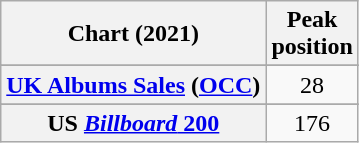<table class="wikitable sortable plainrowheaders" style="text-align:center">
<tr>
<th scope="col">Chart (2021)</th>
<th scope="col">Peak<br>position</th>
</tr>
<tr>
</tr>
<tr>
</tr>
<tr>
<th scope="row"><a href='#'>UK Albums Sales</a> (<a href='#'>OCC</a>)</th>
<td>28</td>
</tr>
<tr>
</tr>
<tr>
</tr>
<tr>
<th scope="row">US <a href='#'><em>Billboard</em> 200</a></th>
<td>176</td>
</tr>
</table>
